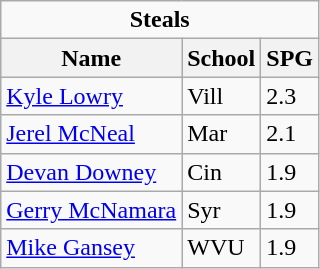<table class="wikitable">
<tr>
<td colspan=3 style="text-align:center;"><strong>Steals</strong></td>
</tr>
<tr>
<th>Name</th>
<th>School</th>
<th>SPG</th>
</tr>
<tr>
<td><a href='#'>Kyle Lowry</a></td>
<td>Vill</td>
<td>2.3</td>
</tr>
<tr>
<td><a href='#'>Jerel McNeal</a></td>
<td>Mar</td>
<td>2.1</td>
</tr>
<tr>
<td><a href='#'>Devan Downey</a></td>
<td>Cin</td>
<td>1.9</td>
</tr>
<tr>
<td><a href='#'>Gerry McNamara</a></td>
<td>Syr</td>
<td>1.9</td>
</tr>
<tr>
<td><a href='#'>Mike Gansey</a></td>
<td>WVU</td>
<td>1.9</td>
</tr>
</table>
